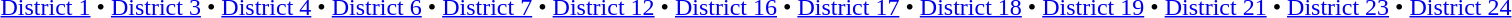<table id=toc class=toc summary=Contents>
<tr>
<td align=center><br><a href='#'>District 1</a> • <a href='#'>District 3</a> • <a href='#'>District 4</a> • <a href='#'>District 6</a> • <a href='#'>District 7</a> • <a href='#'>District 12</a> • <a href='#'>District 16</a> • <a href='#'>District 17</a> • <a href='#'>District 18</a> • <a href='#'>District 19</a> • <a href='#'>District 21</a> • <a href='#'>District 23</a> • <a href='#'>District 24</a></td>
</tr>
</table>
